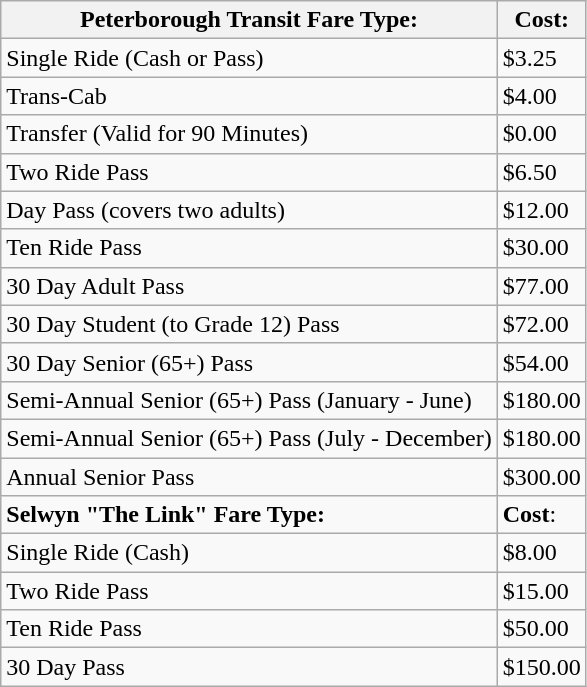<table class="wikitable">
<tr>
<th>Peterborough Transit Fare Type:</th>
<th>Cost:</th>
</tr>
<tr>
<td>Single Ride (Cash or Pass)</td>
<td>$3.25</td>
</tr>
<tr>
<td>Trans-Cab</td>
<td>$4.00</td>
</tr>
<tr>
<td>Transfer (Valid for 90 Minutes)</td>
<td>$0.00</td>
</tr>
<tr>
<td>Two Ride Pass</td>
<td>$6.50</td>
</tr>
<tr>
<td>Day Pass (covers two adults)</td>
<td>$12.00</td>
</tr>
<tr>
<td>Ten Ride Pass</td>
<td>$30.00</td>
</tr>
<tr>
<td>30 Day Adult Pass</td>
<td>$77.00</td>
</tr>
<tr>
<td>30 Day Student (to Grade 12) Pass</td>
<td>$72.00</td>
</tr>
<tr>
<td>30 Day Senior (65+) Pass</td>
<td>$54.00</td>
</tr>
<tr>
<td>Semi-Annual Senior (65+) Pass (January - June)</td>
<td>$180.00</td>
</tr>
<tr>
<td>Semi-Annual Senior (65+) Pass (July - December)</td>
<td>$180.00</td>
</tr>
<tr>
<td>Annual Senior Pass</td>
<td>$300.00</td>
</tr>
<tr>
<td><strong>Selwyn "The Link" Fare Type:</strong></td>
<td><strong>Cost</strong>:</td>
</tr>
<tr>
<td>Single Ride (Cash)</td>
<td>$8.00</td>
</tr>
<tr>
<td>Two Ride Pass</td>
<td>$15.00</td>
</tr>
<tr>
<td>Ten Ride Pass</td>
<td>$50.00</td>
</tr>
<tr>
<td>30 Day Pass</td>
<td>$150.00</td>
</tr>
</table>
